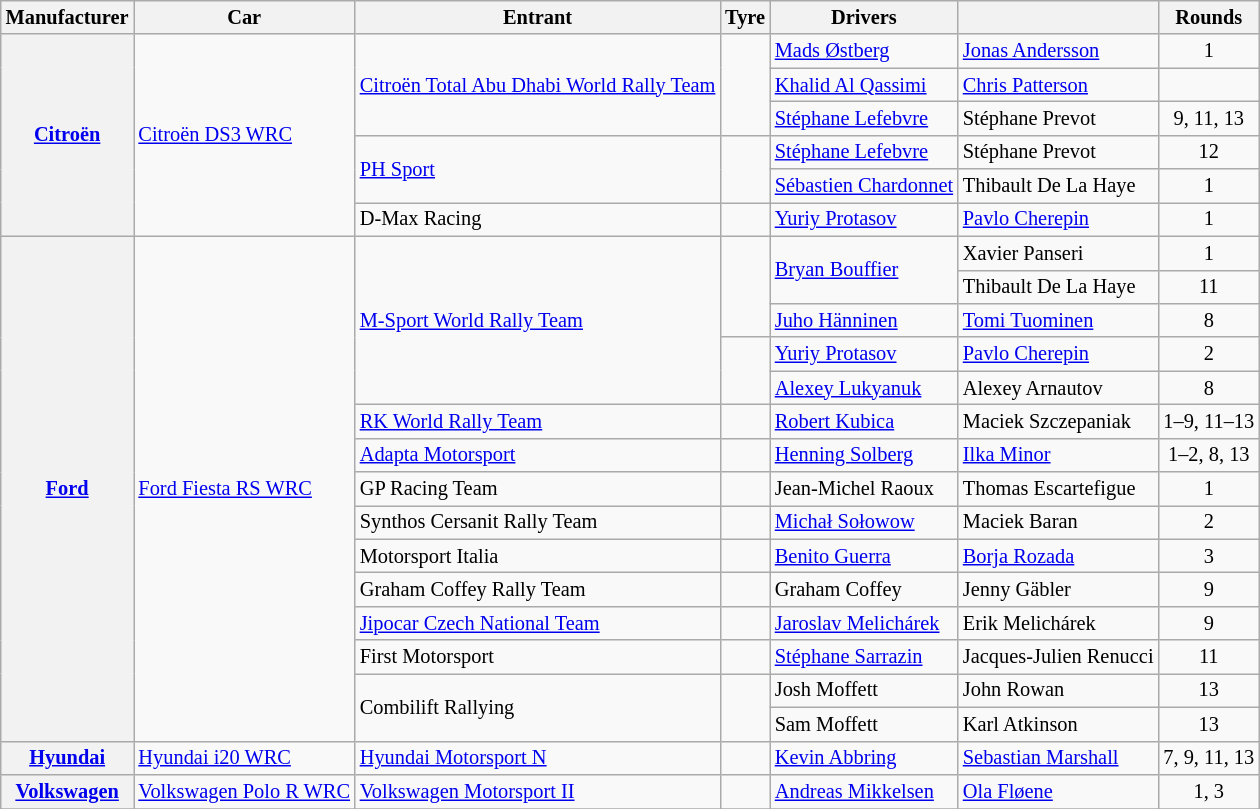<table class="wikitable" style="font-size: 85%;">
<tr>
<th>Manufacturer</th>
<th>Car</th>
<th>Entrant</th>
<th>Tyre</th>
<th>Drivers</th>
<th></th>
<th>Rounds</th>
</tr>
<tr>
<th rowspan=6><a href='#'>Citroën</a></th>
<td rowspan=6><a href='#'>Citroën DS3 WRC</a></td>
<td rowspan="3" nowrap> <a href='#'>Citroën Total Abu Dhabi World Rally Team</a></td>
<td rowspan="3" align="center"></td>
<td> <a href='#'>Mads Østberg</a></td>
<td> <a href='#'>Jonas Andersson</a></td>
<td align="center">1</td>
</tr>
<tr>
<td nowrap> <a href='#'>Khalid Al Qassimi</a></td>
<td> <a href='#'>Chris Patterson</a></td>
<td align="center"></td>
</tr>
<tr>
<td> <a href='#'>Stéphane Lefebvre</a></td>
<td> Stéphane Prevot</td>
<td align="center">9, 11, 13</td>
</tr>
<tr>
<td rowspan="2"> <a href='#'>PH Sport</a></td>
<td rowspan="2" align="center"></td>
<td> <a href='#'>Stéphane Lefebvre</a></td>
<td> Stéphane Prevot</td>
<td align="center">12</td>
</tr>
<tr>
<td nowrap> <a href='#'>Sébastien Chardonnet</a></td>
<td nowrap> Thibault De La Haye</td>
<td align="center">1</td>
</tr>
<tr>
<td> D-Max Racing</td>
<td align="center"></td>
<td> <a href='#'>Yuriy Protasov</a></td>
<td> <a href='#'>Pavlo Cherepin</a></td>
<td align="center">1</td>
</tr>
<tr>
<th rowspan=15><a href='#'>Ford</a></th>
<td rowspan=15><a href='#'>Ford Fiesta RS WRC</a></td>
<td rowspan="5"> <a href='#'>M-Sport World Rally Team</a></td>
<td rowspan="3" align="center"></td>
<td rowspan="2"> <a href='#'>Bryan Bouffier</a></td>
<td> Xavier Panseri</td>
<td align="center">1</td>
</tr>
<tr>
<td> Thibault De La Haye</td>
<td align="center">11</td>
</tr>
<tr>
<td> <a href='#'>Juho Hänninen</a></td>
<td> <a href='#'>Tomi Tuominen</a></td>
<td align="center">8</td>
</tr>
<tr>
<td rowspan="2" align="center"></td>
<td> <a href='#'>Yuriy Protasov</a></td>
<td> <a href='#'>Pavlo Cherepin</a></td>
<td align="center">2</td>
</tr>
<tr>
<td> <a href='#'>Alexey Lukyanuk</a></td>
<td> Alexey Arnautov</td>
<td align="center">8</td>
</tr>
<tr>
<td> <a href='#'>RK World Rally Team</a></td>
<td align="center"></td>
<td> <a href='#'>Robert Kubica</a></td>
<td> Maciek Szczepaniak</td>
<td align="center" nowrap>1–9, 11–13</td>
</tr>
<tr>
<td> <a href='#'>Adapta Motorsport</a></td>
<td align="center"></td>
<td> <a href='#'>Henning Solberg</a></td>
<td> <a href='#'>Ilka Minor</a></td>
<td align="center">1–2, 8, 13</td>
</tr>
<tr>
<td> GP Racing Team</td>
<td align="center"></td>
<td> Jean-Michel Raoux</td>
<td> Thomas Escartefigue</td>
<td align="center">1</td>
</tr>
<tr>
<td> Synthos Cersanit Rally Team</td>
<td align="center"></td>
<td> <a href='#'>Michał Sołowow</a></td>
<td> Maciek Baran</td>
<td align="center">2</td>
</tr>
<tr>
<td> Motorsport Italia</td>
<td align="center"></td>
<td> <a href='#'>Benito Guerra</a></td>
<td> <a href='#'>Borja Rozada</a></td>
<td align="center">3</td>
</tr>
<tr>
<td> Graham Coffey Rally Team</td>
<td align="center"></td>
<td> Graham Coffey</td>
<td> Jenny Gäbler</td>
<td align="center">9</td>
</tr>
<tr>
<td> <a href='#'>Jipocar Czech National Team</a></td>
<td align="center"></td>
<td> <a href='#'>Jaroslav Melichárek</a></td>
<td> Erik Melichárek</td>
<td align="center">9</td>
</tr>
<tr>
<td> First Motorsport</td>
<td align="center"></td>
<td> <a href='#'>Stéphane Sarrazin</a></td>
<td nowrap> Jacques-Julien Renucci</td>
<td align="center">11</td>
</tr>
<tr>
<td rowspan="2"> Combilift Rallying</td>
<td rowspan="2" align="center"></td>
<td> Josh Moffett</td>
<td> John Rowan</td>
<td align="center">13</td>
</tr>
<tr>
<td> Sam Moffett</td>
<td> Karl Atkinson</td>
<td align="center">13</td>
</tr>
<tr>
<th><a href='#'>Hyundai</a></th>
<td><a href='#'>Hyundai i20 WRC</a></td>
<td> <a href='#'>Hyundai Motorsport N</a></td>
<td align="center"></td>
<td> <a href='#'>Kevin Abbring</a></td>
<td> <a href='#'>Sebastian Marshall</a></td>
<td align="center">7, 9, 11, 13</td>
</tr>
<tr>
<th><a href='#'>Volkswagen</a></th>
<td nowrap><a href='#'>Volkswagen Polo R WRC</a></td>
<td nowrap> <a href='#'>Volkswagen Motorsport II</a></td>
<td align="center"></td>
<td> <a href='#'>Andreas Mikkelsen</a></td>
<td> <a href='#'>Ola Fløene</a></td>
<td align="center">1, 3</td>
</tr>
<tr>
</tr>
</table>
